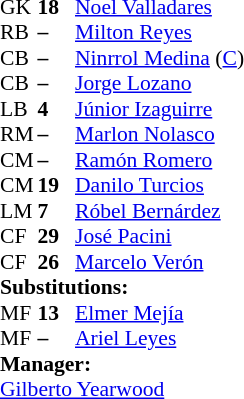<table style="font-size: 90%" cellspacing="0" cellpadding="0">
<tr>
<td colspan=4></td>
</tr>
<tr>
<th width="25"></th>
<th width="25"></th>
</tr>
<tr>
<td>GK</td>
<td><strong>18</strong></td>
<td> <a href='#'>Noel Valladares</a></td>
</tr>
<tr>
<td>RB</td>
<td><strong>–</strong></td>
<td> <a href='#'>Milton Reyes</a></td>
</tr>
<tr>
<td>CB</td>
<td><strong>–</strong></td>
<td> <a href='#'>Ninrrol Medina</a> (<a href='#'>C</a>)</td>
</tr>
<tr>
<td>CB</td>
<td><strong>–</strong></td>
<td> <a href='#'>Jorge Lozano</a></td>
</tr>
<tr>
<td>LB</td>
<td><strong>4</strong></td>
<td> <a href='#'>Júnior Izaguirre</a></td>
</tr>
<tr>
<td>RM</td>
<td><strong>–</strong></td>
<td> <a href='#'>Marlon Nolasco</a></td>
<td></td>
<td></td>
</tr>
<tr>
<td>CM</td>
<td><strong>–</strong></td>
<td> <a href='#'>Ramón Romero</a></td>
<td></td>
<td></td>
</tr>
<tr>
<td>CM</td>
<td><strong>19</strong></td>
<td> <a href='#'>Danilo Turcios</a></td>
</tr>
<tr>
<td>LM</td>
<td><strong>7</strong></td>
<td> <a href='#'>Róbel Bernárdez</a></td>
</tr>
<tr>
<td>CF</td>
<td><strong>29</strong></td>
<td> <a href='#'>José Pacini</a></td>
</tr>
<tr>
<td>CF</td>
<td><strong>26</strong></td>
<td> <a href='#'>Marcelo Verón</a></td>
<td></td>
<td></td>
</tr>
<tr>
<td colspan=3><strong>Substitutions:</strong></td>
</tr>
<tr>
<td>MF</td>
<td><strong>13</strong></td>
<td> <a href='#'>Elmer Mejía</a></td>
<td></td>
<td></td>
</tr>
<tr>
<td>MF</td>
<td><strong>–</strong></td>
<td> <a href='#'>Ariel Leyes</a></td>
<td></td>
<td></td>
</tr>
<tr>
<td colspan=3><strong>Manager:</strong></td>
</tr>
<tr>
<td colspan=3> <a href='#'>Gilberto Yearwood</a></td>
</tr>
</table>
